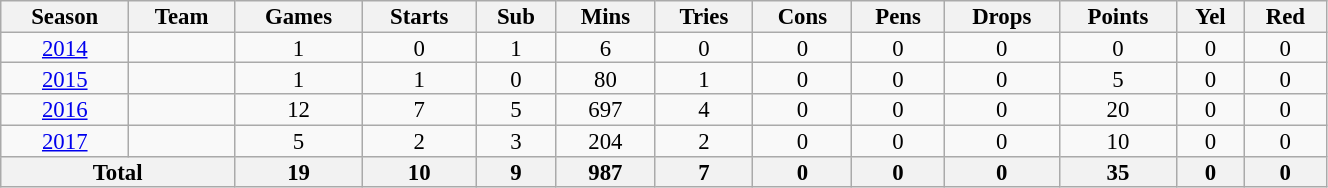<table class="wikitable" style="text-align:center; line-height:90%; font-size:95%; width:70%;">
<tr>
<th>Season</th>
<th>Team</th>
<th>Games</th>
<th>Starts</th>
<th>Sub</th>
<th>Mins</th>
<th>Tries</th>
<th>Cons</th>
<th>Pens</th>
<th>Drops</th>
<th>Points</th>
<th>Yel</th>
<th>Red</th>
</tr>
<tr>
<td><a href='#'>2014</a></td>
<td></td>
<td>1</td>
<td>0</td>
<td>1</td>
<td>6</td>
<td>0</td>
<td>0</td>
<td>0</td>
<td>0</td>
<td>0</td>
<td>0</td>
<td>0</td>
</tr>
<tr>
<td><a href='#'>2015</a></td>
<td></td>
<td>1</td>
<td>1</td>
<td>0</td>
<td>80</td>
<td>1</td>
<td>0</td>
<td>0</td>
<td>0</td>
<td>5</td>
<td>0</td>
<td>0</td>
</tr>
<tr>
<td><a href='#'>2016</a></td>
<td></td>
<td>12</td>
<td>7</td>
<td>5</td>
<td>697</td>
<td>4</td>
<td>0</td>
<td>0</td>
<td>0</td>
<td>20</td>
<td>0</td>
<td>0</td>
</tr>
<tr>
<td><a href='#'>2017</a></td>
<td></td>
<td>5</td>
<td>2</td>
<td>3</td>
<td>204</td>
<td>2</td>
<td>0</td>
<td>0</td>
<td>0</td>
<td>10</td>
<td>0</td>
<td>0</td>
</tr>
<tr>
<th colspan="2">Total</th>
<th>19</th>
<th>10</th>
<th>9</th>
<th>987</th>
<th>7</th>
<th>0</th>
<th>0</th>
<th>0</th>
<th>35</th>
<th>0</th>
<th>0</th>
</tr>
</table>
